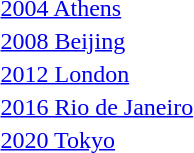<table>
<tr>
<td rowspan=2><a href='#'>2004 Athens</a><br></td>
<td rowspan=2></td>
<td rowspan=2></td>
<td></td>
</tr>
<tr>
<td></td>
</tr>
<tr>
<td rowspan=2><a href='#'>2008 Beijing</a><br></td>
<td rowspan=2></td>
<td rowspan=2></td>
<td></td>
</tr>
<tr>
<td></td>
</tr>
<tr>
<td rowspan=2><a href='#'>2012 London</a><br></td>
<td rowspan=2></td>
<td rowspan=2></td>
<td></td>
</tr>
<tr>
<td></td>
</tr>
<tr>
<td rowspan=2><a href='#'>2016 Rio de Janeiro</a><br></td>
<td rowspan=2></td>
<td rowspan=2></td>
<td></td>
</tr>
<tr>
<td></td>
</tr>
<tr>
<td rowspan=2><a href='#'>2020 Tokyo</a><br></td>
<td rowspan=2></td>
<td rowspan=2></td>
<td></td>
</tr>
<tr>
<td></td>
</tr>
</table>
